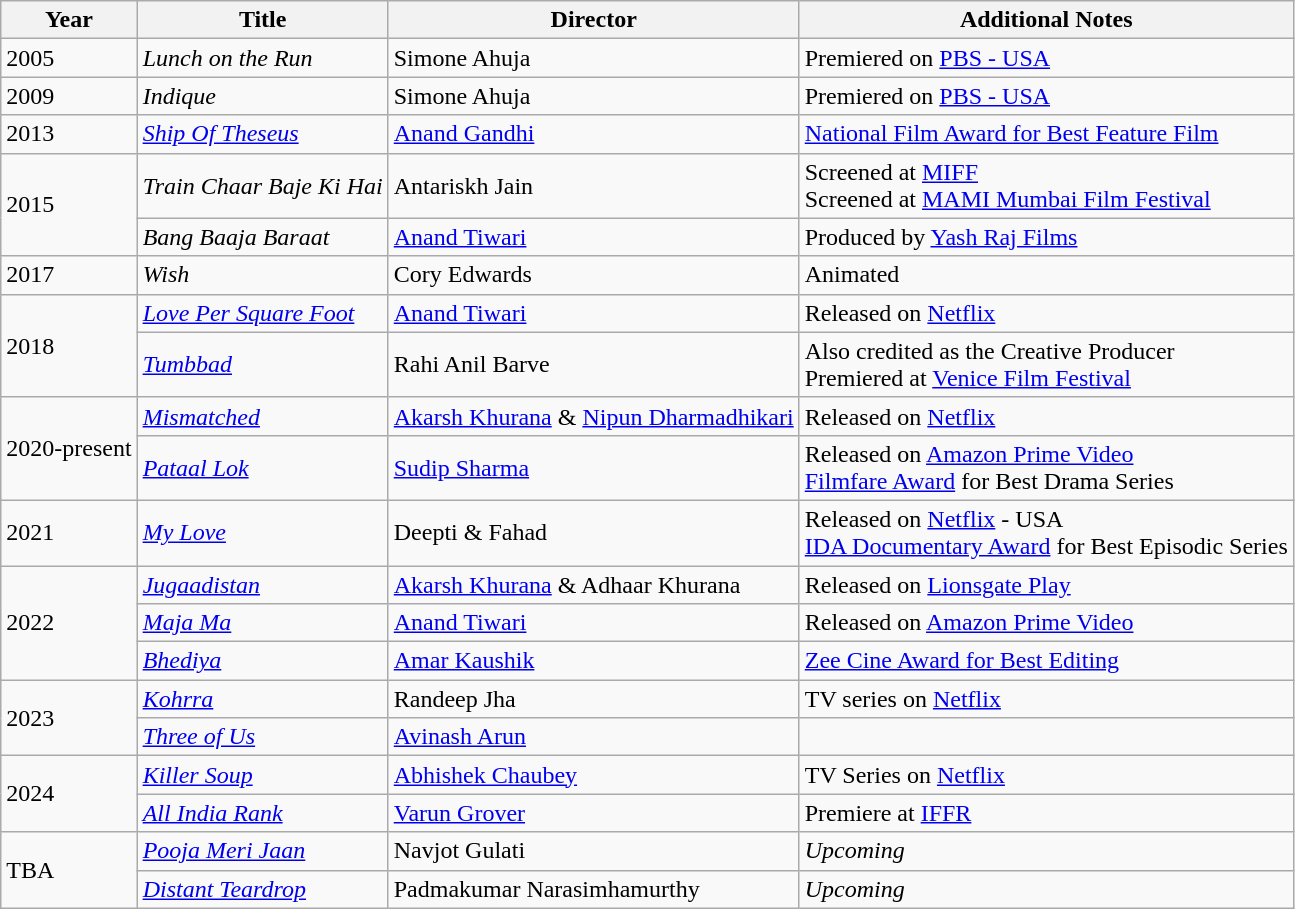<table class="wikitable">
<tr>
<th>Year</th>
<th>Title</th>
<th>Director</th>
<th>Additional Notes</th>
</tr>
<tr>
<td>2005</td>
<td><em>Lunch on the Run</em></td>
<td>Simone Ahuja</td>
<td>Premiered on <a href='#'>PBS - USA</a></td>
</tr>
<tr>
<td>2009</td>
<td><em>Indique</em></td>
<td>Simone Ahuja</td>
<td>Premiered on <a href='#'>PBS - USA</a></td>
</tr>
<tr>
<td>2013</td>
<td><a href='#'><em>Ship Of Theseus</em></a></td>
<td><a href='#'>Anand Gandhi</a></td>
<td><a href='#'>National Film Award for Best Feature Film</a></td>
</tr>
<tr>
<td rowspan="2">2015</td>
<td><em>Train Chaar Baje Ki Hai</em></td>
<td>Antariskh Jain</td>
<td>Screened at <a href='#'>MIFF</a><br>Screened at <a href='#'>MAMI Mumbai Film Festival</a></td>
</tr>
<tr>
<td><em>Bang Baaja Baraat</em></td>
<td><a href='#'>Anand Tiwari</a></td>
<td>Produced by <a href='#'>Yash Raj Films</a></td>
</tr>
<tr>
<td>2017</td>
<td><em>Wish</em></td>
<td>Cory Edwards</td>
<td>Animated</td>
</tr>
<tr>
<td rowspan="2">2018</td>
<td><a href='#'><em>Love Per Square Foot</em></a></td>
<td><a href='#'>Anand Tiwari</a></td>
<td>Released on <a href='#'>Netflix</a></td>
</tr>
<tr>
<td><em><a href='#'>Tumbbad</a></em></td>
<td>Rahi Anil Barve</td>
<td>Also credited as the Creative Producer<br>Premiered at <a href='#'>Venice Film Festival</a></td>
</tr>
<tr>
<td rowspan="2">2020-present</td>
<td><em><a href='#'>Mismatched</a></em></td>
<td><a href='#'>Akarsh Khurana</a> & <a href='#'>Nipun Dharmadhikari</a></td>
<td>Released on <a href='#'>Netflix</a></td>
</tr>
<tr>
<td><a href='#'><em>Pataal Lok</em></a></td>
<td><a href='#'>Sudip Sharma</a></td>
<td>Released on <a href='#'>Amazon Prime Video</a><br><a href='#'>Filmfare Award</a> for Best Drama Series</td>
</tr>
<tr>
<td>2021</td>
<td><a href='#'><em>My Love</em></a></td>
<td>Deepti & Fahad</td>
<td>Released on <a href='#'>Netflix</a> - USA<br><a href='#'>IDA Documentary Award</a> for Best Episodic Series</td>
</tr>
<tr>
<td rowspan="3">2022</td>
<td><em><a href='#'>Jugaadistan</a></em></td>
<td><a href='#'>Akarsh Khurana</a> & Adhaar Khurana</td>
<td>Released on <a href='#'>Lionsgate Play</a></td>
</tr>
<tr>
<td><em><a href='#'>Maja Ma</a></em></td>
<td><a href='#'>Anand Tiwari</a></td>
<td>Released on <a href='#'>Amazon Prime Video</a></td>
</tr>
<tr>
<td><a href='#'><em>Bhediya</em></a></td>
<td><a href='#'>Amar Kaushik</a></td>
<td><a href='#'>Zee Cine Award for Best Editing</a></td>
</tr>
<tr>
<td rowspan="2">2023</td>
<td><em><a href='#'>Kohrra</a></em></td>
<td>Randeep Jha</td>
<td>TV series on <a href='#'>Netflix</a></td>
</tr>
<tr>
<td><em><a href='#'>Three of Us</a></em></td>
<td><a href='#'>Avinash Arun</a></td>
<td></td>
</tr>
<tr>
<td rowspan="2">2024</td>
<td><em><a href='#'>Killer Soup</a></em></td>
<td><a href='#'>Abhishek Chaubey</a></td>
<td>TV Series on <a href='#'>Netflix</a></td>
</tr>
<tr>
<td><em><a href='#'>All India Rank</a></em></td>
<td><a href='#'>Varun Grover</a></td>
<td>Premiere at <a href='#'>IFFR</a></td>
</tr>
<tr>
<td rowspan="2">TBA</td>
<td><em><a href='#'>Pooja Meri Jaan</a></em></td>
<td>Navjot Gulati</td>
<td><em>Upcoming</em></td>
</tr>
<tr>
<td><em><a href='#'>Distant Teardrop</a></em></td>
<td>Padmakumar Narasimhamurthy</td>
<td><em>Upcoming</em></td>
</tr>
</table>
